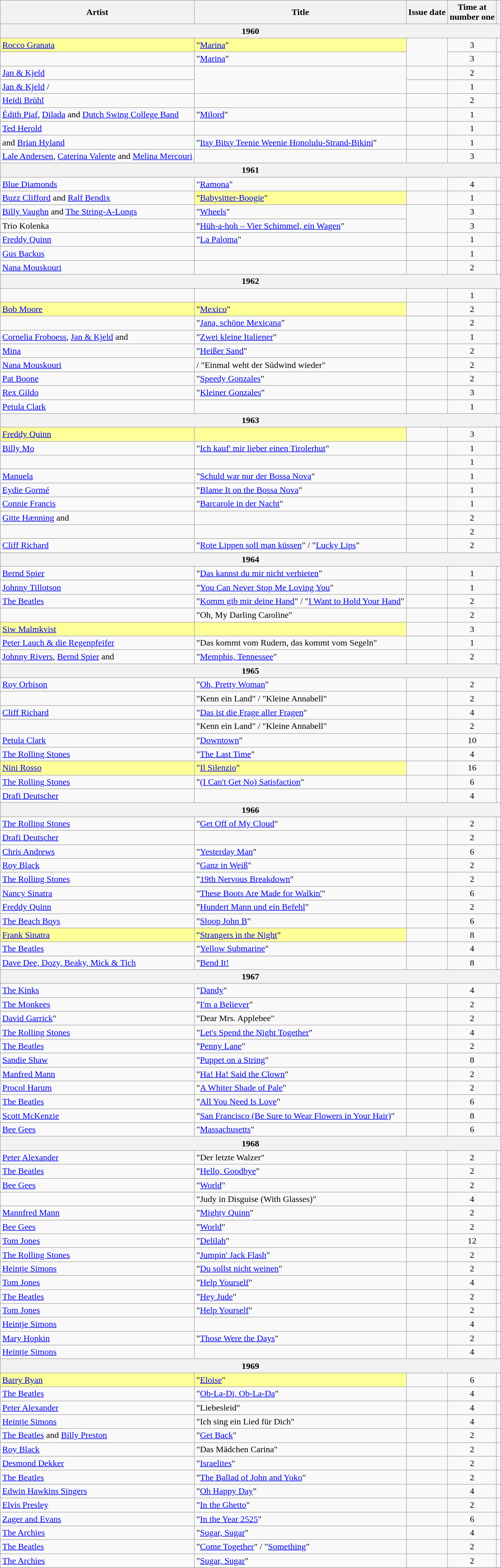<table class="wikitable plainrowheaders sortable">
<tr>
<th scope=col>Artist</th>
<th scope=col>Title</th>
<th scope=col>Issue date</th>
<th scope=col>Time at<br>number one</th>
<th scope=col></th>
</tr>
<tr class=unsortable>
<th scope=row style="text-align:center;" colspan=6>1960</th>
</tr>
<tr>
<td style="background-color:#FFFF99"><a href='#'>Rocco Granata</a></td>
<td style="background-color:#FFFF99">"<a href='#'>Marina</a>"</td>
<td rowspan="2"></td>
<td style="text-align:center;">3</td>
<td style="text-align:center;"></td>
</tr>
<tr>
<td></td>
<td>"<a href='#'>Marina</a>"</td>
<td style="text-align:center;">3</td>
<td></td>
</tr>
<tr>
<td><a href='#'>Jan & Kjeld</a></td>
<td rowspan="2"></td>
<td></td>
<td style="text-align:center;">2</td>
<td></td>
</tr>
<tr>
<td><a href='#'>Jan & Kjeld</a> / </td>
<td></td>
<td style="text-align:center;">1</td>
<td></td>
</tr>
<tr>
<td><a href='#'>Heidi Brühl</a></td>
<td></td>
<td></td>
<td style="text-align:center;">2</td>
</tr>
<tr>
<td><a href='#'>Édith Piaf</a>, <a href='#'>Dilada</a> and <a href='#'>Dutch Swing College Band</a></td>
<td>"<a href='#'>Milord</a>"</td>
<td></td>
<td style="text-align:center;">1</td>
<td></td>
</tr>
<tr>
<td><a href='#'>Ted Herold</a></td>
<td></td>
<td></td>
<td style="text-align:center;">1</td>
<td></td>
</tr>
<tr>
<td> and <a href='#'>Brian Hyland</a></td>
<td>"<a href='#'>Itsy Bitsy Teenie Weenie Honolulu-Strand-Bikini</a>"</td>
<td></td>
<td style="text-align:center;">1</td>
<td></td>
</tr>
<tr>
<td><a href='#'>Lale Andersen</a>, <a href='#'>Caterina Valente</a> and <a href='#'>Melina Mercouri</a></td>
<td></td>
<td></td>
<td style="text-align:center;">3</td>
<td></td>
</tr>
<tr class=unsortable>
<th scope=row style="text-align:center;" colspan=6>1961</th>
</tr>
<tr>
<td><a href='#'>Blue Diamonds</a></td>
<td>"<a href='#'>Ramona</a>"</td>
<td></td>
<td style="text-align:center;">4</td>
<td></td>
</tr>
<tr>
<td><a href='#'>Buzz Clifford</a> and <a href='#'>Ralf Bendix</a></td>
<td style="background-color:#FFFF99">"<a href='#'>Babysitter-Boogie</a>"</td>
<td></td>
<td style="text-align:center;">1</td>
<td></td>
</tr>
<tr>
<td><a href='#'>Billy Vaughn</a> and <a href='#'>The String-A-Longs</a></td>
<td>"<a href='#'>Wheels</a>"</td>
<td rowspan="2"></td>
<td style="text-align:center;">3</td>
<td></td>
</tr>
<tr>
<td>Trio Kolenka</td>
<td>"<a href='#'>Hüh-a-hoh – Vier Schimmel, ein Wagen</a>"</td>
<td style="text-align:center;">3</td>
<td></td>
</tr>
<tr>
<td><a href='#'>Freddy Quinn</a></td>
<td>"<a href='#'>La Paloma</a>"</td>
<td></td>
<td style="text-align:center;">1</td>
<td></td>
</tr>
<tr>
<td><a href='#'>Gus Backus</a></td>
<td></td>
<td></td>
<td style="text-align:center;">1</td>
<td></td>
</tr>
<tr>
<td><a href='#'>Nana Mouskouri</a></td>
<td></td>
<td></td>
<td style="text-align:center;">2</td>
<td></td>
</tr>
<tr class=unsortable>
<th scope=row style="text-align:center;" colspan=6>1962</th>
</tr>
<tr>
<td></td>
<td></td>
<td></td>
<td style="text-align:center;">1</td>
<td></td>
</tr>
<tr>
<td style="background-color:#FFFF99"><a href='#'>Bob Moore</a></td>
<td style="background-color:#FFFF99">"<a href='#'>Mexico</a>"</td>
<td></td>
<td style="text-align:center;">2</td>
<td></td>
</tr>
<tr>
<td></td>
<td>"<a href='#'>Jana, schöne Mexicana</a>"</td>
<td></td>
<td style="text-align:center;">2</td>
<td></td>
</tr>
<tr>
<td><a href='#'>Cornelia Froboess</a>, <a href='#'>Jan & Kjeld</a> and </td>
<td>"<a href='#'>Zwei kleine Italiener</a>"</td>
<td></td>
<td style="text-align:center;">1</td>
<td></td>
</tr>
<tr>
<td><a href='#'>Mina</a></td>
<td>"<a href='#'>Heißer Sand</a>"</td>
<td></td>
<td style="text-align:center;">2</td>
<td></td>
</tr>
<tr>
<td><a href='#'>Nana Mouskouri</a></td>
<td> / "Einmal weht der Südwind wieder"</td>
<td></td>
<td style="text-align:center;">2</td>
<td></td>
</tr>
<tr>
<td><a href='#'>Pat Boone</a></td>
<td>"<a href='#'>Speedy Gonzales</a>"</td>
<td></td>
<td style="text-align:center;">2</td>
<td></td>
</tr>
<tr>
<td><a href='#'>Rex Gildo</a></td>
<td>"<a href='#'>Kleiner Gonzales</a>"</td>
<td></td>
<td style="text-align:center;">3</td>
<td></td>
</tr>
<tr>
<td><a href='#'>Petula Clark</a></td>
<td></td>
<td></td>
<td style="text-align:center;">1</td>
<td></td>
</tr>
<tr class=unsortable>
<th scope=row style="text-align:center;" colspan=6>1963</th>
</tr>
<tr>
<td style="background-color:#FFFF99"><a href='#'>Freddy Quinn</a></td>
<td style="background-color:#FFFF99"></td>
<td></td>
<td style="text-align:center;">3</td>
<td></td>
</tr>
<tr>
<td><a href='#'>Billy Mo</a></td>
<td>"<a href='#'>Ich kauf' mir lieber einen Tirolerhut</a>"</td>
<td></td>
<td style="text-align:center;">1</td>
<td></td>
</tr>
<tr>
<td></td>
<td></td>
<td></td>
<td style="text-align:center;">1</td>
<td></td>
</tr>
<tr>
<td><a href='#'>Manuela</a></td>
<td>"<a href='#'>Schuld war nur der Bossa Nova</a>"</td>
<td></td>
<td style="text-align:center;">1</td>
<td></td>
</tr>
<tr>
<td><a href='#'>Eydie Gormé</a></td>
<td>"<a href='#'>Blame It on the Bossa Nova</a>"</td>
<td></td>
<td style="text-align:center;">1</td>
<td></td>
</tr>
<tr>
<td><a href='#'>Connie Francis</a></td>
<td>"<a href='#'>Barcarole in der Nacht</a>"</td>
<td></td>
<td style="text-align:center;">1</td>
<td></td>
</tr>
<tr>
<td><a href='#'>Gitte Hænning</a> and </td>
<td></td>
<td></td>
<td style="text-align:center;">2</td>
<td></td>
</tr>
<tr>
<td></td>
<td></td>
<td></td>
<td style="text-align:center;">2</td>
<td></td>
</tr>
<tr>
<td><a href='#'>Cliff Richard</a></td>
<td>"<a href='#'>Rote Lippen soll man küssen</a>" / "<a href='#'>Lucky Lips</a>"</td>
<td></td>
<td style="text-align:center;">2</td>
<td></td>
</tr>
<tr class=unsortable>
<th scope=row style="text-align:center;" colspan=6>1964</th>
</tr>
<tr>
<td><a href='#'>Bernd Spier</a></td>
<td>"<a href='#'>Das kannst du mir nicht verbieten</a>"</td>
<td></td>
<td style="text-align:center;">1</td>
<td></td>
</tr>
<tr>
<td><a href='#'>Johnny Tillotson</a></td>
<td>"<a href='#'>You Can Never Stop Me Loving You</a>"</td>
<td></td>
<td style="text-align:center;">1</td>
<td></td>
</tr>
<tr>
<td><a href='#'>The Beatles</a></td>
<td>"<a href='#'>Komm gib mir deine Hand</a>" / "<a href='#'>I Want to Hold Your Hand</a>"</td>
<td></td>
<td style="text-align:center;">2</td>
<td></td>
</tr>
<tr>
<td></td>
<td>"Oh, My Darling Caroline"</td>
<td></td>
<td style="text-align:center;">2</td>
<td></td>
</tr>
<tr>
<td style="background-color:#FFFF99"><a href='#'>Siw Malmkvist</a></td>
<td style="background-color:#FFFF99"></td>
<td></td>
<td style="text-align:center;">3</td>
<td></td>
</tr>
<tr>
<td><a href='#'>Peter Lauch & die Regenpfeifer</a></td>
<td>"Das kommt vom Rudern, das kommt vom Segeln"</td>
<td></td>
<td style="text-align:center;">1</td>
<td></td>
</tr>
<tr>
<td><a href='#'>Johnny Rivers</a>, <a href='#'>Bernd Spier</a> and </td>
<td>"<a href='#'>Memphis, Tennessee</a>"</td>
<td></td>
<td style="text-align:center;">2</td>
<td></td>
</tr>
<tr class=unsortable>
<th scope=row style="text-align:center;" colspan=6>1965</th>
</tr>
<tr>
<td><a href='#'>Roy Orbison</a></td>
<td>"<a href='#'>Oh, Pretty Woman</a>"</td>
<td></td>
<td style="text-align:center;">2</td>
<td></td>
</tr>
<tr>
<td></td>
<td>"Kenn ein Land" / "Kleine Annabell"</td>
<td></td>
<td style="text-align:center;">2</td>
</tr>
<tr>
<td><a href='#'>Cliff Richard</a></td>
<td>"<a href='#'>Das ist die Frage aller Fragen</a>"</td>
<td></td>
<td style="text-align:center;">4</td>
<td></td>
</tr>
<tr>
<td></td>
<td>"Kenn ein Land" / "Kleine Annabell"</td>
<td></td>
<td style="text-align:center;">2</td>
<td></td>
</tr>
<tr>
<td><a href='#'>Petula Clark</a></td>
<td>"<a href='#'>Downtown</a>"</td>
<td></td>
<td style="text-align:center;">10</td>
<td></td>
</tr>
<tr>
<td><a href='#'>The Rolling Stones</a></td>
<td>"<a href='#'>The Last Time</a>"</td>
<td></td>
<td style="text-align:center;">4</td>
<td></td>
</tr>
<tr>
<td style="background-color:#FFFF99"><a href='#'>Nini Rosso</a></td>
<td style="background-color:#FFFF99">"<a href='#'>Il Silenzio</a>"</td>
<td></td>
<td style="text-align:center;">16</td>
<td></td>
</tr>
<tr>
<td><a href='#'>The Rolling Stones</a></td>
<td>"<a href='#'>(I Can't Get No) Satisfaction</a>"</td>
<td></td>
<td style="text-align:center;">6</td>
<td></td>
</tr>
<tr>
<td><a href='#'>Drafi Deutscher</a></td>
<td></td>
<td></td>
<td style="text-align:center;">4</td>
<td></td>
</tr>
<tr class=unsortable>
<th scope=row style="text-align:center;" colspan=6>1966</th>
</tr>
<tr>
<td><a href='#'>The Rolling Stones</a></td>
<td>"<a href='#'>Get Off of My Cloud</a>"</td>
<td></td>
<td style="text-align:center;">2</td>
<td></td>
</tr>
<tr>
<td><a href='#'>Drafi Deutscher</a></td>
<td></td>
<td></td>
<td style="text-align:center;">2</td>
<td></td>
</tr>
<tr>
<td><a href='#'>Chris Andrews</a></td>
<td>"<a href='#'>Yesterday Man</a>"</td>
<td></td>
<td style="text-align:center;">6</td>
<td></td>
</tr>
<tr>
<td><a href='#'>Roy Black</a></td>
<td>"<a href='#'>Ganz in Weiß</a>"</td>
<td></td>
<td style="text-align:center;">2</td>
<td></td>
</tr>
<tr>
<td><a href='#'>The Rolling Stones</a></td>
<td>"<a href='#'>19th Nervous Breakdown</a>"</td>
<td></td>
<td style="text-align:center;">2</td>
<td></td>
</tr>
<tr>
<td><a href='#'>Nancy Sinatra</a></td>
<td>"<a href='#'>These Boots Are Made for Walkin'</a>"</td>
<td></td>
<td style="text-align:center;">6</td>
<td></td>
</tr>
<tr>
<td><a href='#'>Freddy Quinn</a></td>
<td>"<a href='#'>Hundert Mann und ein Befehl</a>"</td>
<td></td>
<td style="text-align:center;">2</td>
<td></td>
</tr>
<tr>
<td><a href='#'>The Beach Boys</a></td>
<td>"<a href='#'>Sloop John B</a>"</td>
<td></td>
<td style="text-align:center;">6</td>
<td></td>
</tr>
<tr>
<td style="background-color:#FFFF99"><a href='#'>Frank Sinatra</a></td>
<td style="background-color:#FFFF99">"<a href='#'>Strangers in the Night</a>"</td>
<td></td>
<td style="text-align:center;">8</td>
<td></td>
</tr>
<tr>
<td><a href='#'>The Beatles</a></td>
<td>"<a href='#'>Yellow Submarine</a>"</td>
<td></td>
<td style="text-align:center;">4</td>
<td></td>
</tr>
<tr>
<td><a href='#'>Dave Dee, Dozy, Beaky, Mick & Tich</a></td>
<td>"<a href='#'>Bend It!</a></td>
<td></td>
<td style="text-align:center;">8</td>
<td></td>
</tr>
<tr class=unsortable>
<th scope=row style="text-align:center;" colspan=6>1967</th>
</tr>
<tr>
<td><a href='#'>The Kinks</a></td>
<td>"<a href='#'>Dandy</a>"</td>
<td></td>
<td style="text-align:center;">4</td>
<td></td>
</tr>
<tr>
<td><a href='#'>The Monkees</a></td>
<td>"<a href='#'>I'm a Believer</a>"</td>
<td></td>
<td style="text-align:center;">2</td>
<td></td>
</tr>
<tr>
<td><a href='#'>David Garrick</a>"</td>
<td>"Dear Mrs. Applebee"</td>
<td></td>
<td style="text-align:center;">2</td>
<td></td>
</tr>
<tr>
<td><a href='#'>The Rolling Stones</a></td>
<td>"<a href='#'>Let's Spend the Night Together</a>"</td>
<td></td>
<td style="text-align:center;">4</td>
<td></td>
</tr>
<tr>
<td><a href='#'>The Beatles</a></td>
<td>"<a href='#'>Penny Lane</a>"</td>
<td></td>
<td style="text-align:center;">2</td>
<td></td>
</tr>
<tr>
<td><a href='#'>Sandie Shaw</a></td>
<td>"<a href='#'>Puppet on a String</a>"</td>
<td></td>
<td style="text-align:center;">8</td>
<td></td>
</tr>
<tr>
<td><a href='#'>Manfred Mann</a></td>
<td>"<a href='#'>Ha! Ha! Said the Clown</a>"</td>
<td></td>
<td style="text-align:center;">2</td>
<td></td>
</tr>
<tr>
<td><a href='#'>Procol Harum</a></td>
<td>"<a href='#'>A Whiter Shade of Pale</a>"</td>
<td></td>
<td style="text-align:center;">2</td>
<td></td>
</tr>
<tr>
<td><a href='#'>The Beatles</a></td>
<td>"<a href='#'>All You Need Is Love</a>"</td>
<td></td>
<td style="text-align:center;">6</td>
<td></td>
</tr>
<tr>
<td><a href='#'>Scott McKenzie</a></td>
<td>"<a href='#'>San Francisco (Be Sure to Wear Flowers in Your Hair)</a>"</td>
<td></td>
<td style="text-align:center;">8</td>
<td></td>
</tr>
<tr>
<td><a href='#'>Bee Gees</a></td>
<td>"<a href='#'>Massachusetts</a>"</td>
<td></td>
<td style="text-align:center;">6</td>
<td></td>
</tr>
<tr class=unsortable>
<th scope=row style="text-align:center;" colspan=6>1968</th>
</tr>
<tr>
<td><a href='#'>Peter Alexander</a></td>
<td>"Der letzte Walzer"</td>
<td></td>
<td style="text-align:center;">2</td>
<td></td>
</tr>
<tr>
<td><a href='#'>The Beatles</a></td>
<td>"<a href='#'>Hello, Goodbye</a>"</td>
<td></td>
<td style="text-align:center;">2</td>
<td></td>
</tr>
<tr>
<td><a href='#'>Bee Gees</a></td>
<td>"<a href='#'>World</a>"</td>
<td></td>
<td style="text-align:center;">2</td>
<td></td>
</tr>
<tr>
<td></td>
<td>"Judy in Disguise (With Glasses)"</td>
<td></td>
<td style="text-align:center;">4</td>
<td></td>
</tr>
<tr>
<td><a href='#'>Mannfred Mann</a></td>
<td>"<a href='#'>Mighty Quinn</a>"</td>
<td></td>
<td style="text-align:center;">2</td>
<td></td>
</tr>
<tr>
<td><a href='#'>Bee Gees</a></td>
<td>"<a href='#'>World</a>"</td>
<td></td>
<td style="text-align:center;">2</td>
<td></td>
</tr>
<tr>
<td><a href='#'>Tom Jones</a></td>
<td>"<a href='#'>Delilah</a>"</td>
<td></td>
<td style="text-align:center;">12</td>
<td></td>
</tr>
<tr>
<td><a href='#'>The Rolling Stones</a></td>
<td>"<a href='#'>Jumpin' Jack Flash</a>"</td>
<td></td>
<td style="text-align:center;">2</td>
<td></td>
</tr>
<tr>
<td><a href='#'>Heintje Simons</a></td>
<td>"<a href='#'>Du sollst nicht weinen</a>"</td>
<td></td>
<td style="text-align:center;">2</td>
<td></td>
</tr>
<tr>
<td><a href='#'>Tom Jones</a></td>
<td>"<a href='#'>Help Yourself</a>"</td>
<td></td>
<td style="text-align:center;">4</td>
<td></td>
</tr>
<tr>
<td><a href='#'>The Beatles</a></td>
<td>"<a href='#'>Hey Jude</a>"</td>
<td></td>
<td style="text-align:center;">2</td>
<td></td>
</tr>
<tr>
<td><a href='#'>Tom Jones</a></td>
<td>"<a href='#'>Help Yourself</a>"</td>
<td></td>
<td style="text-align:center;">2</td>
<td></td>
</tr>
<tr>
<td><a href='#'>Heintje Simons</a></td>
<td></td>
<td></td>
<td style="text-align:center;">4</td>
<td></td>
</tr>
<tr>
<td><a href='#'>Mary Hopkin</a></td>
<td>"<a href='#'>Those Were the Days</a>"</td>
<td></td>
<td style="text-align:center;">2</td>
<td></td>
</tr>
<tr>
<td><a href='#'>Heintje Simons</a></td>
<td></td>
<td></td>
<td style="text-align:center;">4</td>
<td></td>
</tr>
<tr class=unsortable>
<th scope=row style="text-align:center;" colspan=6>1969</th>
</tr>
<tr>
<td style="background-color:#FFFF99"><a href='#'>Barry Ryan</a></td>
<td style="background-color:#FFFF99">"<a href='#'>Eloise</a>"</td>
<td></td>
<td style="text-align:center;">6</td>
<td style="text-align:center;"></td>
</tr>
<tr>
<td><a href='#'>The Beatles</a></td>
<td>"<a href='#'>Ob-La-Di, Ob-La-Da</a>"</td>
<td></td>
<td style="text-align:center;">4</td>
<td></td>
</tr>
<tr>
<td><a href='#'>Peter Alexander</a></td>
<td>"Liebesleid"</td>
<td></td>
<td style="text-align:center;">4</td>
<td></td>
</tr>
<tr>
<td><a href='#'>Heintje Simons</a></td>
<td>"Ich sing ein Lied für Dich"</td>
<td></td>
<td style="text-align:center;">4</td>
<td></td>
</tr>
<tr>
<td><a href='#'>The Beatles</a> and <a href='#'>Billy Preston</a></td>
<td>"<a href='#'>Get Back</a>"</td>
<td></td>
<td style="text-align:center;">2</td>
<td></td>
</tr>
<tr>
<td><a href='#'>Roy Black</a></td>
<td>"Das Mädchen Carina"</td>
<td></td>
<td style="text-align:center;">2</td>
<td></td>
</tr>
<tr>
<td><a href='#'>Desmond Dekker</a></td>
<td>"<a href='#'>Israelites</a>"</td>
<td></td>
<td style="text-align:center;">2</td>
<td></td>
</tr>
<tr>
<td><a href='#'>The Beatles</a></td>
<td>"<a href='#'>The Ballad of John and Yoko</a>"</td>
<td></td>
<td style="text-align:center;">2</td>
<td></td>
</tr>
<tr>
<td><a href='#'>Edwin Hawkins Singers</a></td>
<td>"<a href='#'>Oh Happy Day</a>"</td>
<td></td>
<td style="text-align:center;">4</td>
<td></td>
</tr>
<tr>
<td><a href='#'>Elvis Presley</a></td>
<td>"<a href='#'>In the Ghetto</a>"</td>
<td></td>
<td style="text-align:center;">2</td>
<td></td>
</tr>
<tr>
<td><a href='#'>Zager and Evans</a></td>
<td>"<a href='#'>In the Year 2525</a>"</td>
<td></td>
<td style="text-align:center;">6</td>
<td></td>
</tr>
<tr>
<td><a href='#'>The Archies</a></td>
<td>"<a href='#'>Sugar, Sugar</a>"</td>
<td></td>
<td style="text-align:center;">4</td>
<td></td>
</tr>
<tr>
<td><a href='#'>The Beatles</a></td>
<td>"<a href='#'>Come Together</a>" / "<a href='#'>Something</a>"</td>
<td></td>
<td style="text-align:center;">2</td>
<td></td>
</tr>
<tr>
<td><a href='#'>The Archies</a></td>
<td>"<a href='#'>Sugar, Sugar</a>"</td>
<td></td>
<td style="text-align:center;">2</td>
<td></td>
</tr>
<tr>
</tr>
</table>
